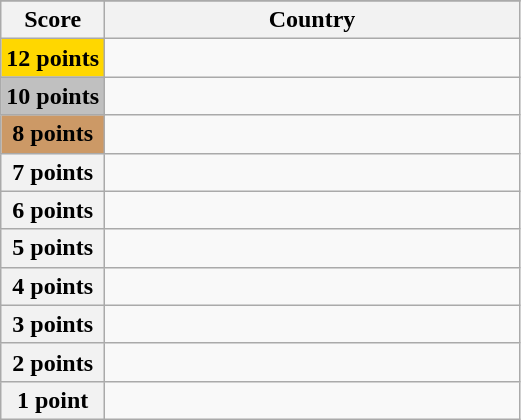<table class="wikitable">
<tr>
</tr>
<tr>
<th scope="col" width="20%">Score</th>
<th scope="col">Country</th>
</tr>
<tr>
<th scope="row" style="background:gold">12 points</th>
<td></td>
</tr>
<tr>
<th scope="row" style="background:silver">10 points</th>
<td></td>
</tr>
<tr>
<th scope="row" style="background:#CC9966">8 points</th>
<td></td>
</tr>
<tr>
<th scope="row">7 points</th>
<td></td>
</tr>
<tr>
<th scope="row">6 points</th>
<td></td>
</tr>
<tr>
<th scope="row">5 points</th>
<td></td>
</tr>
<tr>
<th scope="row">4 points</th>
<td></td>
</tr>
<tr>
<th scope="row">3 points</th>
<td></td>
</tr>
<tr>
<th scope="row">2 points</th>
<td></td>
</tr>
<tr>
<th scope="row">1 point</th>
<td></td>
</tr>
</table>
